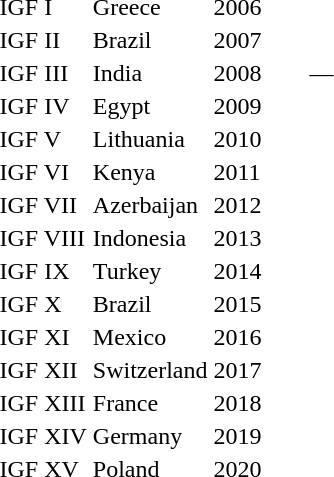<table>
<tr>
<td>IGF I</td>
<td>Greece</td>
<td>2006</td>
<td> </td>
<td> </td>
<td> </td>
<td> </td>
</tr>
<tr>
<td>IGF II</td>
<td>Brazil</td>
<td>2007</td>
<td> </td>
<td> </td>
<td> </td>
<td> </td>
<td> </td>
<td>  </td>
</tr>
<tr>
<td>IGF III</td>
<td>India</td>
<td>2008</td>
<td> </td>
<td>       —</td>
<td> </td>
<td> </td>
<td> </td>
</tr>
<tr>
<td>IGF IV</td>
<td>Egypt</td>
<td>2009</td>
<td> </td>
<td> </td>
<td> </td>
<td> </td>
<td> </td>
<td> </td>
</tr>
<tr>
<td>IGF V</td>
<td>Lithuania</td>
<td>2010</td>
<td> </td>
<td> </td>
<td> </td>
<td> </td>
<td> </td>
</tr>
<tr>
<td>IGF VI</td>
<td>Kenya</td>
<td>2011</td>
<td> </td>
<td> </td>
<td> </td>
<td> </td>
<td> </td>
</tr>
<tr>
<td>IGF VII</td>
<td>Azerbaijan</td>
<td>2012</td>
<td> </td>
<td> </td>
<td> </td>
<td> </td>
<td> </td>
</tr>
<tr>
<td>IGF VIII</td>
<td>Indonesia</td>
<td>2013</td>
<td> </td>
<td> </td>
<td> </td>
<td> </td>
<td> </td>
</tr>
<tr>
<td>IGF IX</td>
<td>Turkey</td>
<td>2014</td>
<td> </td>
<td> </td>
<td> </td>
<td> </td>
<td> </td>
<td> </td>
</tr>
<tr>
<td>IGF X</td>
<td>Brazil</td>
<td>2015</td>
<td> </td>
<td> </td>
<td> </td>
<td> </td>
<td> </td>
<td> </td>
</tr>
<tr>
<td>IGF XI</td>
<td>Mexico</td>
<td>2016</td>
<td> </td>
<td> </td>
<td> </td>
<td> </td>
<td> </td>
<td> </td>
</tr>
<tr>
<td>IGF XII</td>
<td>Switzerland</td>
<td>2017</td>
<td> </td>
<td>  </td>
<td> </td>
<td> </td>
<td> </td>
<td> </td>
</tr>
<tr>
<td>IGF XIII</td>
<td>France</td>
<td>2018</td>
<td> </td>
<td>  </td>
<td> </td>
<td> </td>
<td> </td>
<td> </td>
</tr>
<tr>
<td>IGF XIV</td>
<td>Germany</td>
<td>2019</td>
<td> </td>
<td>  </td>
</tr>
<tr>
<td>IGF XV</td>
<td>Poland</td>
<td>2020</td>
<td> </td>
<td> </td>
</tr>
<tr>
</tr>
</table>
